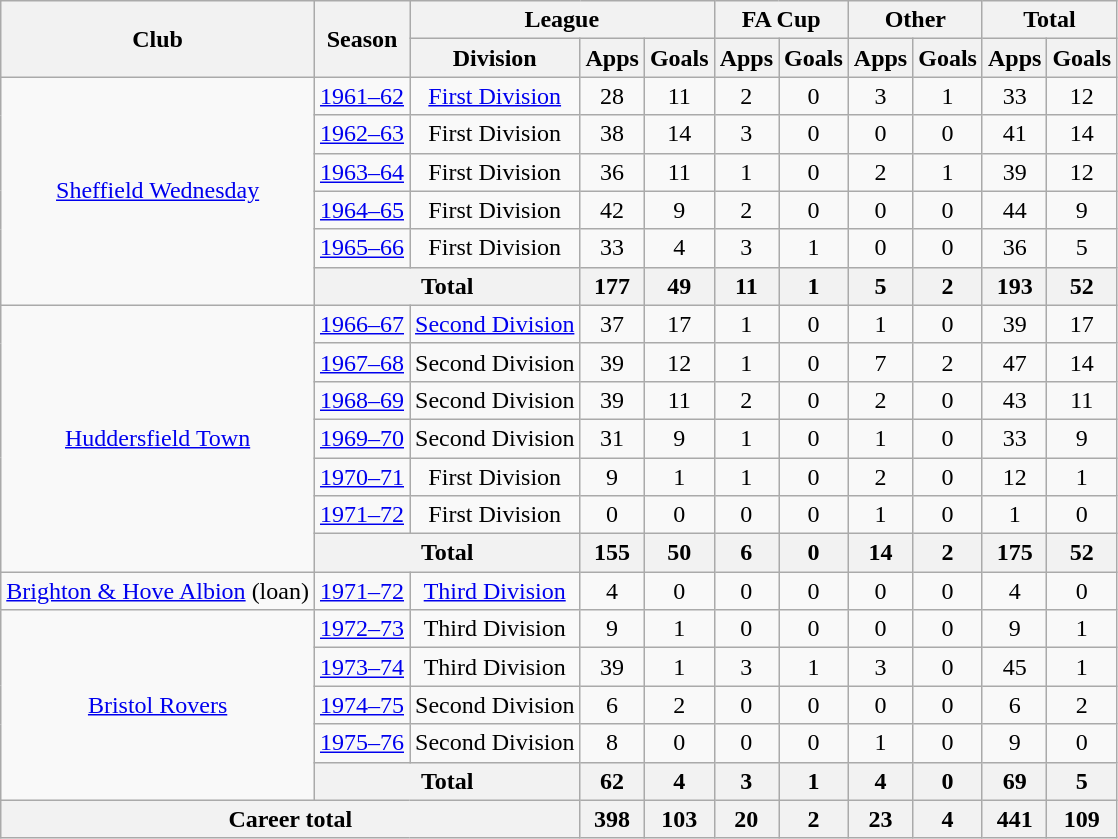<table class="wikitable" style="text-align:center">
<tr>
<th rowspan="2">Club</th>
<th rowspan="2">Season</th>
<th colspan="3">League</th>
<th colspan="2">FA Cup</th>
<th colspan="2">Other</th>
<th colspan="2">Total</th>
</tr>
<tr>
<th>Division</th>
<th>Apps</th>
<th>Goals</th>
<th>Apps</th>
<th>Goals</th>
<th>Apps</th>
<th>Goals</th>
<th>Apps</th>
<th>Goals</th>
</tr>
<tr>
<td rowspan="6"><a href='#'>Sheffield Wednesday</a></td>
<td><a href='#'>1961–62</a></td>
<td><a href='#'>First Division</a></td>
<td>28</td>
<td>11</td>
<td>2</td>
<td>0</td>
<td>3</td>
<td>1</td>
<td>33</td>
<td>12</td>
</tr>
<tr>
<td><a href='#'>1962–63</a></td>
<td>First Division</td>
<td>38</td>
<td>14</td>
<td>3</td>
<td>0</td>
<td>0</td>
<td>0</td>
<td>41</td>
<td>14</td>
</tr>
<tr>
<td><a href='#'>1963–64</a></td>
<td>First Division</td>
<td>36</td>
<td>11</td>
<td>1</td>
<td>0</td>
<td>2</td>
<td>1</td>
<td>39</td>
<td>12</td>
</tr>
<tr>
<td><a href='#'>1964–65</a></td>
<td>First Division</td>
<td>42</td>
<td>9</td>
<td>2</td>
<td>0</td>
<td>0</td>
<td>0</td>
<td>44</td>
<td>9</td>
</tr>
<tr>
<td><a href='#'>1965–66</a></td>
<td>First Division</td>
<td>33</td>
<td>4</td>
<td>3</td>
<td>1</td>
<td>0</td>
<td>0</td>
<td>36</td>
<td>5</td>
</tr>
<tr>
<th colspan="2">Total</th>
<th>177</th>
<th>49</th>
<th>11</th>
<th>1</th>
<th>5</th>
<th>2</th>
<th>193</th>
<th>52</th>
</tr>
<tr>
<td rowspan="7"><a href='#'>Huddersfield Town</a></td>
<td><a href='#'>1966–67</a></td>
<td><a href='#'>Second Division</a></td>
<td>37</td>
<td>17</td>
<td>1</td>
<td>0</td>
<td>1</td>
<td>0</td>
<td>39</td>
<td>17</td>
</tr>
<tr>
<td><a href='#'>1967–68</a></td>
<td>Second Division</td>
<td>39</td>
<td>12</td>
<td>1</td>
<td>0</td>
<td>7</td>
<td>2</td>
<td>47</td>
<td>14</td>
</tr>
<tr>
<td><a href='#'>1968–69</a></td>
<td>Second Division</td>
<td>39</td>
<td>11</td>
<td>2</td>
<td>0</td>
<td>2</td>
<td>0</td>
<td>43</td>
<td>11</td>
</tr>
<tr>
<td><a href='#'>1969–70</a></td>
<td>Second Division</td>
<td>31</td>
<td>9</td>
<td>1</td>
<td>0</td>
<td>1</td>
<td>0</td>
<td>33</td>
<td>9</td>
</tr>
<tr>
<td><a href='#'>1970–71</a></td>
<td>First Division</td>
<td>9</td>
<td>1</td>
<td>1</td>
<td>0</td>
<td>2</td>
<td>0</td>
<td>12</td>
<td>1</td>
</tr>
<tr>
<td><a href='#'>1971–72</a></td>
<td>First Division</td>
<td>0</td>
<td>0</td>
<td>0</td>
<td>0</td>
<td>1</td>
<td>0</td>
<td>1</td>
<td>0</td>
</tr>
<tr>
<th colspan="2">Total</th>
<th>155</th>
<th>50</th>
<th>6</th>
<th>0</th>
<th>14</th>
<th>2</th>
<th>175</th>
<th>52</th>
</tr>
<tr>
<td><a href='#'>Brighton & Hove Albion</a> (loan)</td>
<td><a href='#'>1971–72</a></td>
<td><a href='#'>Third Division</a></td>
<td>4</td>
<td>0</td>
<td>0</td>
<td>0</td>
<td>0</td>
<td>0</td>
<td>4</td>
<td>0</td>
</tr>
<tr>
<td rowspan="5"><a href='#'>Bristol Rovers</a></td>
<td><a href='#'>1972–73</a></td>
<td>Third Division</td>
<td>9</td>
<td>1</td>
<td>0</td>
<td>0</td>
<td>0</td>
<td>0</td>
<td>9</td>
<td>1</td>
</tr>
<tr>
<td><a href='#'>1973–74</a></td>
<td>Third Division</td>
<td>39</td>
<td>1</td>
<td>3</td>
<td>1</td>
<td>3</td>
<td>0</td>
<td>45</td>
<td>1</td>
</tr>
<tr>
<td><a href='#'>1974–75</a></td>
<td>Second Division</td>
<td>6</td>
<td>2</td>
<td>0</td>
<td>0</td>
<td>0</td>
<td>0</td>
<td>6</td>
<td>2</td>
</tr>
<tr>
<td><a href='#'>1975–76</a></td>
<td>Second Division</td>
<td>8</td>
<td>0</td>
<td>0</td>
<td>0</td>
<td>1</td>
<td>0</td>
<td>9</td>
<td>0</td>
</tr>
<tr>
<th colspan="2">Total</th>
<th>62</th>
<th>4</th>
<th>3</th>
<th>1</th>
<th>4</th>
<th>0</th>
<th>69</th>
<th>5</th>
</tr>
<tr>
<th colspan="3">Career total</th>
<th>398</th>
<th>103</th>
<th>20</th>
<th>2</th>
<th>23</th>
<th>4</th>
<th>441</th>
<th>109</th>
</tr>
</table>
